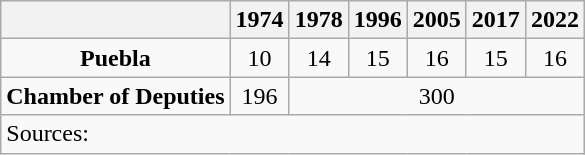<table class="wikitable" style="text-align: center">
<tr>
<th></th>
<th>1974</th>
<th>1978</th>
<th>1996</th>
<th>2005</th>
<th>2017</th>
<th>2022</th>
</tr>
<tr>
<td><strong>Puebla</strong></td>
<td>10</td>
<td>14</td>
<td>15</td>
<td>16</td>
<td>15</td>
<td>16</td>
</tr>
<tr>
<td><strong>Chamber of Deputies</strong></td>
<td>196</td>
<td colspan=5>300</td>
</tr>
<tr>
<td colspan=7 style="text-align: left">Sources: </td>
</tr>
</table>
